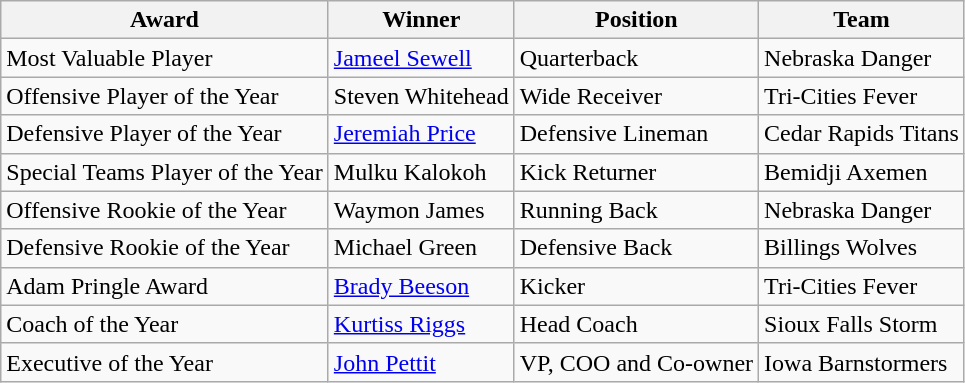<table class="wikitable">
<tr>
<th>Award</th>
<th>Winner</th>
<th>Position</th>
<th>Team</th>
</tr>
<tr>
<td>Most Valuable Player</td>
<td><a href='#'>Jameel Sewell</a></td>
<td>Quarterback</td>
<td>Nebraska Danger</td>
</tr>
<tr>
<td>Offensive Player of the Year</td>
<td>Steven Whitehead</td>
<td>Wide Receiver</td>
<td>Tri-Cities Fever</td>
</tr>
<tr>
<td>Defensive Player of the Year</td>
<td><a href='#'>Jeremiah Price</a></td>
<td>Defensive Lineman</td>
<td>Cedar Rapids Titans</td>
</tr>
<tr>
<td>Special Teams Player of the Year</td>
<td>Mulku Kalokoh</td>
<td>Kick Returner</td>
<td>Bemidji Axemen</td>
</tr>
<tr>
<td>Offensive Rookie of the Year</td>
<td>Waymon James</td>
<td>Running Back</td>
<td>Nebraska Danger</td>
</tr>
<tr>
<td>Defensive Rookie of the Year</td>
<td>Michael Green</td>
<td>Defensive Back</td>
<td>Billings Wolves</td>
</tr>
<tr>
<td>Adam Pringle Award</td>
<td><a href='#'>Brady Beeson</a></td>
<td>Kicker</td>
<td>Tri-Cities Fever</td>
</tr>
<tr>
<td>Coach of the Year</td>
<td><a href='#'>Kurtiss Riggs</a></td>
<td>Head Coach</td>
<td>Sioux Falls Storm</td>
</tr>
<tr>
<td>Executive of the Year</td>
<td><a href='#'>John Pettit</a></td>
<td>VP, COO and Co-owner</td>
<td>Iowa Barnstormers</td>
</tr>
</table>
